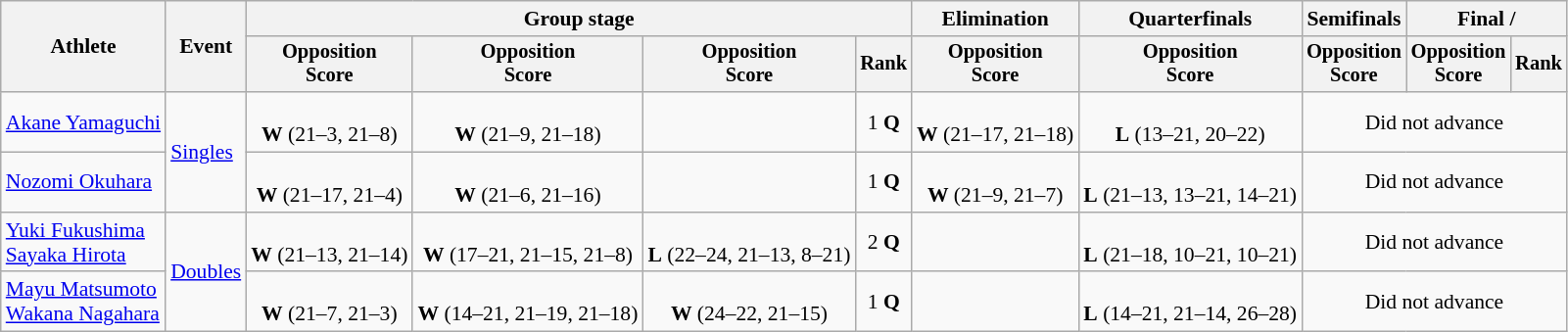<table class="wikitable" style="font-size:90%; text-align:center">
<tr>
<th rowspan="2">Athlete</th>
<th rowspan="2">Event</th>
<th colspan="4">Group stage</th>
<th>Elimination</th>
<th>Quarterfinals</th>
<th>Semifinals</th>
<th colspan="2">Final / </th>
</tr>
<tr style="font-size:95%">
<th>Opposition<br>Score</th>
<th>Opposition<br>Score</th>
<th>Opposition<br>Score</th>
<th>Rank</th>
<th>Opposition<br>Score</th>
<th>Opposition<br>Score</th>
<th>Opposition<br>Score</th>
<th>Opposition<br>Score</th>
<th>Rank</th>
</tr>
<tr>
<td align="left"><a href='#'>Akane Yamaguchi</a></td>
<td rowspan="2" align="left"><a href='#'>Singles</a></td>
<td><br><strong>W</strong> (21–3, 21–8)</td>
<td><br><strong>W</strong> (21–9, 21–18)</td>
<td></td>
<td>1 <strong>Q</strong></td>
<td><br><strong>W</strong> (21–17, 21–18)</td>
<td><br><strong>L</strong> (13–21, 20–22)</td>
<td colspan=3>Did not advance</td>
</tr>
<tr>
<td align="left"><a href='#'>Nozomi Okuhara</a></td>
<td><br><strong>W</strong> (21–17, 21–4)</td>
<td><br><strong>W</strong> (21–6, 21–16)</td>
<td></td>
<td>1 <strong>Q</strong></td>
<td><br><strong>W</strong> (21–9, 21–7)</td>
<td><br><strong>L</strong> (21–13, 13–21, 14–21)</td>
<td colspan=3>Did not advance</td>
</tr>
<tr>
<td align="left"><a href='#'>Yuki Fukushima</a><br><a href='#'>Sayaka Hirota</a></td>
<td rowspan="2" align="left"><a href='#'>Doubles</a></td>
<td><br><strong>W</strong> (21–13, 21–14)</td>
<td><br><strong>W</strong> (17–21, 21–15, 21–8)</td>
<td><br><strong>L</strong> (22–24, 21–13, 8–21)</td>
<td>2 <strong>Q</strong></td>
<td></td>
<td><br><strong>L</strong> (21–18, 10–21, 10–21)</td>
<td colspan=3>Did not advance</td>
</tr>
<tr>
<td align="left"><a href='#'>Mayu Matsumoto</a><br><a href='#'>Wakana Nagahara</a></td>
<td><br><strong>W</strong> (21–7, 21–3)</td>
<td><br><strong>W</strong> (14–21, 21–19, 21–18)</td>
<td><br><strong>W</strong> (24–22, 21–15)</td>
<td>1 <strong>Q</strong></td>
<td></td>
<td><br><strong>L</strong> (14–21, 21–14, 26–28)</td>
<td colspan=3>Did not advance</td>
</tr>
</table>
